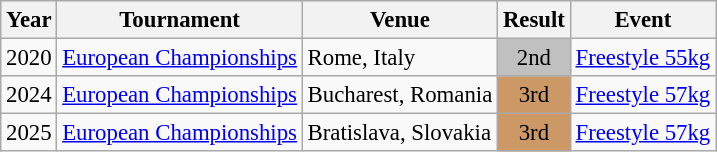<table class="wikitable" style="font-size:95%;">
<tr>
<th>Year</th>
<th>Tournament</th>
<th>Venue</th>
<th>Result</th>
<th>Event</th>
</tr>
<tr>
<td>2020</td>
<td><a href='#'>European Championships</a></td>
<td>Rome, Italy</td>
<td align="center" bgcolor="silver">2nd</td>
<td><a href='#'>Freestyle 55kg</a></td>
</tr>
<tr>
<td>2024</td>
<td><a href='#'>European Championships</a></td>
<td>Bucharest, Romania</td>
<td align="center" bgcolor="cc9966">3rd</td>
<td><a href='#'>Freestyle 57kg</a></td>
</tr>
<tr>
<td>2025</td>
<td><a href='#'>European Championships</a></td>
<td>Bratislava, Slovakia</td>
<td align="center" bgcolor="cc9966">3rd</td>
<td><a href='#'>Freestyle 57kg</a></td>
</tr>
</table>
